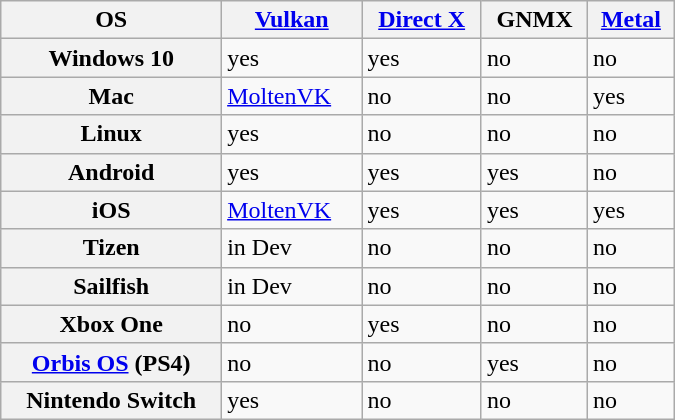<table class="wikitable" style="margin-left:1em; float: right; width: 450px">
<tr>
<th>OS</th>
<th><a href='#'>Vulkan</a></th>
<th><a href='#'>Direct X</a></th>
<th>GNMX</th>
<th><a href='#'>Metal</a></th>
</tr>
<tr>
<th>Windows 10</th>
<td>yes</td>
<td>yes</td>
<td>no</td>
<td>no</td>
</tr>
<tr>
<th>Mac</th>
<td><a href='#'>MoltenVK</a></td>
<td>no</td>
<td>no</td>
<td>yes</td>
</tr>
<tr>
<th>Linux</th>
<td>yes</td>
<td>no</td>
<td>no</td>
<td>no</td>
</tr>
<tr>
<th>Android</th>
<td>yes</td>
<td>yes</td>
<td>yes</td>
<td>no</td>
</tr>
<tr>
<th>iOS</th>
<td><a href='#'>MoltenVK</a></td>
<td>yes</td>
<td>yes</td>
<td>yes</td>
</tr>
<tr>
<th>Tizen</th>
<td>in Dev</td>
<td>no</td>
<td>no</td>
<td>no</td>
</tr>
<tr>
<th>Sailfish</th>
<td>in Dev</td>
<td>no</td>
<td>no</td>
<td>no</td>
</tr>
<tr>
<th>Xbox One</th>
<td>no</td>
<td>yes</td>
<td>no</td>
<td>no</td>
</tr>
<tr>
<th><a href='#'>Orbis OS</a> (PS4)</th>
<td>no</td>
<td>no</td>
<td>yes</td>
<td>no</td>
</tr>
<tr>
<th>Nintendo Switch</th>
<td>yes</td>
<td>no</td>
<td>no</td>
<td>no</td>
</tr>
</table>
